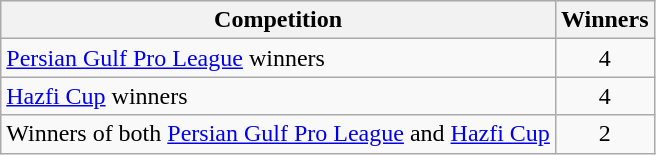<table class="wikitable sortable">
<tr style="background:#efefef;">
<th>Competition</th>
<th>Winners</th>
</tr>
<tr>
<td><a href='#'>Persian Gulf Pro League</a> winners</td>
<td align=center>4</td>
</tr>
<tr>
<td><a href='#'>Hazfi Cup</a> winners</td>
<td align=center>4</td>
</tr>
<tr>
<td>Winners of both <a href='#'>Persian Gulf Pro League</a> and <a href='#'>Hazfi Cup</a></td>
<td align=center>2</td>
</tr>
</table>
